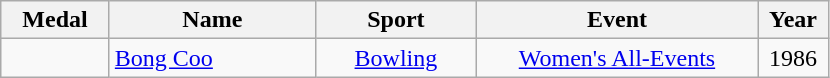<table class="wikitable"  style="font-size:100%;  text-align:center;">
<tr>
<th width="65">Medal</th>
<th width="130">Name</th>
<th width="100">Sport</th>
<th width="180">Event</th>
<th width="40">Year</th>
</tr>
<tr>
<td></td>
<td align=left><a href='#'>Bong Coo</a></td>
<td><a href='#'>Bowling</a></td>
<td><a href='#'>Women's All-Events</a></td>
<td>1986</td>
</tr>
</table>
